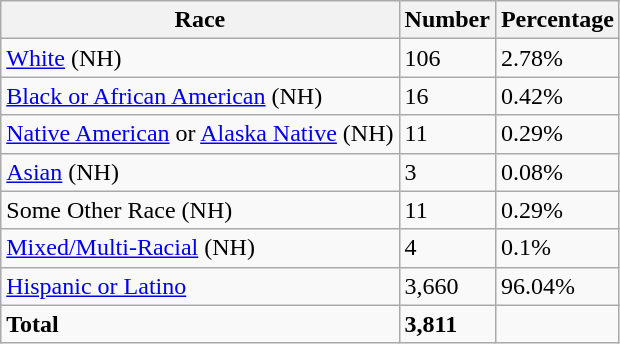<table class="wikitable">
<tr>
<th>Race</th>
<th>Number</th>
<th>Percentage</th>
</tr>
<tr>
<td><a href='#'>White</a> (NH)</td>
<td>106</td>
<td>2.78%</td>
</tr>
<tr>
<td><a href='#'>Black or African American</a> (NH)</td>
<td>16</td>
<td>0.42%</td>
</tr>
<tr>
<td><a href='#'>Native American</a> or <a href='#'>Alaska Native</a> (NH)</td>
<td>11</td>
<td>0.29%</td>
</tr>
<tr>
<td><a href='#'>Asian</a> (NH)</td>
<td>3</td>
<td>0.08%</td>
</tr>
<tr>
<td>Some Other Race (NH)</td>
<td>11</td>
<td>0.29%</td>
</tr>
<tr>
<td><a href='#'>Mixed/Multi-Racial</a> (NH)</td>
<td>4</td>
<td>0.1%</td>
</tr>
<tr>
<td><a href='#'>Hispanic or Latino</a></td>
<td>3,660</td>
<td>96.04%</td>
</tr>
<tr>
<td><strong>Total</strong></td>
<td><strong>3,811</strong></td>
<td></td>
</tr>
</table>
